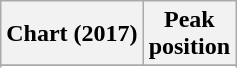<table class="wikitable sortable plainrowheaders" style="text-align:center">
<tr>
<th scope="col">Chart (2017)</th>
<th scope="col">Peak<br>position</th>
</tr>
<tr>
</tr>
<tr>
</tr>
</table>
